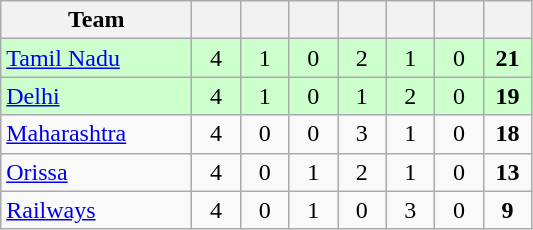<table class="wikitable" style="text-align:center">
<tr>
<th style="width:120px">Team</th>
<th style="width:25px"></th>
<th style="width:25px"></th>
<th style="width:25px"></th>
<th style="width:25px"></th>
<th style="width:25px"></th>
<th style="width:25px"></th>
<th style="width:25px"></th>
</tr>
<tr style="background:#cfc;">
<td style="text-align:left"><a href='#'>Tamil Nadu</a></td>
<td>4</td>
<td>1</td>
<td>0</td>
<td>2</td>
<td>1</td>
<td>0</td>
<td><strong>21</strong></td>
</tr>
<tr style="background:#cfc;">
<td style="text-align:left"><a href='#'>Delhi</a></td>
<td>4</td>
<td>1</td>
<td>0</td>
<td>1</td>
<td>2</td>
<td>0</td>
<td><strong>19</strong></td>
</tr>
<tr>
<td style="text-align:left"><a href='#'>Maharashtra</a></td>
<td>4</td>
<td>0</td>
<td>0</td>
<td>3</td>
<td>1</td>
<td>0</td>
<td><strong>18</strong></td>
</tr>
<tr>
<td style="text-align:left"><a href='#'>Orissa</a></td>
<td>4</td>
<td>0</td>
<td>1</td>
<td>2</td>
<td>1</td>
<td>0</td>
<td><strong>13</strong></td>
</tr>
<tr>
<td style="text-align:left"><a href='#'>Railways</a></td>
<td>4</td>
<td>0</td>
<td>1</td>
<td>0</td>
<td>3</td>
<td>0</td>
<td><strong>9</strong></td>
</tr>
</table>
